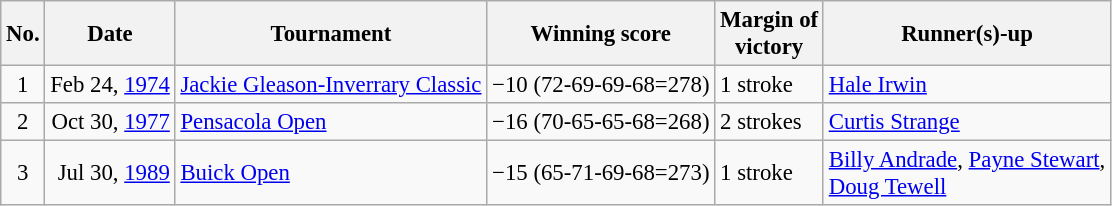<table class="wikitable" style="font-size:95%;">
<tr>
<th>No.</th>
<th>Date</th>
<th>Tournament</th>
<th>Winning score</th>
<th>Margin of<br>victory</th>
<th>Runner(s)-up</th>
</tr>
<tr>
<td align=center>1</td>
<td align=right>Feb 24, <a href='#'>1974</a></td>
<td><a href='#'>Jackie Gleason-Inverrary Classic</a></td>
<td>−10 (72-69-69-68=278)</td>
<td>1 stroke</td>
<td> <a href='#'>Hale Irwin</a></td>
</tr>
<tr>
<td align=center>2</td>
<td align=right>Oct 30, <a href='#'>1977</a></td>
<td><a href='#'>Pensacola Open</a></td>
<td>−16 (70-65-65-68=268)</td>
<td>2 strokes</td>
<td> <a href='#'>Curtis Strange</a></td>
</tr>
<tr>
<td align=center>3</td>
<td align=right>Jul 30, <a href='#'>1989</a></td>
<td><a href='#'>Buick Open</a></td>
<td>−15 (65-71-69-68=273)</td>
<td>1 stroke</td>
<td> <a href='#'>Billy Andrade</a>,  <a href='#'>Payne Stewart</a>,<br> <a href='#'>Doug Tewell</a></td>
</tr>
</table>
